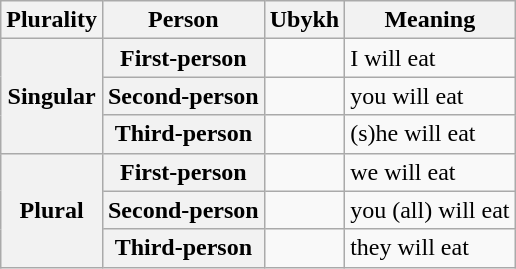<table class="wikitable">
<tr>
<th>Plurality</th>
<th>Person</th>
<th>Ubykh</th>
<th>Meaning</th>
</tr>
<tr>
<th rowspan="3">Singular</th>
<th>First-person</th>
<td></td>
<td>I will eat</td>
</tr>
<tr>
<th>Second-person</th>
<td></td>
<td>you will eat</td>
</tr>
<tr>
<th>Third-person</th>
<td></td>
<td>(s)he will eat</td>
</tr>
<tr>
<th rowspan="3">Plural</th>
<th>First-person</th>
<td></td>
<td>we will eat</td>
</tr>
<tr>
<th>Second-person</th>
<td></td>
<td>you (all) will eat</td>
</tr>
<tr>
<th>Third-person</th>
<td></td>
<td>they will eat</td>
</tr>
</table>
